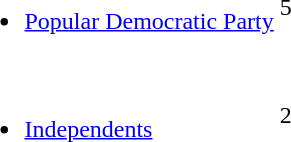<table>
<tr>
<td><br><ul><li><a href='#'>Popular Democratic Party</a></li></ul></td>
<td><div>5</div></td>
</tr>
<tr>
<td><br><ul><li><a href='#'>Independents</a></li></ul></td>
<td><div>2</div></td>
</tr>
</table>
